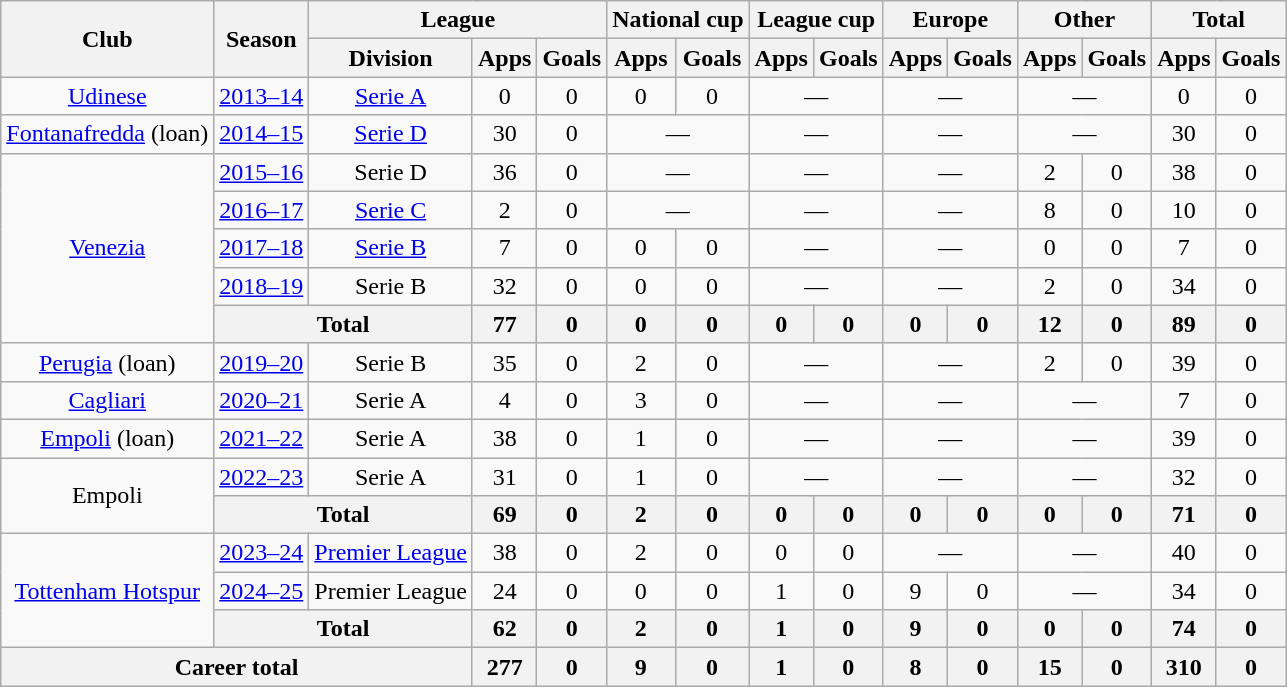<table class="wikitable" style="text-align: center;">
<tr>
<th rowspan="2">Club</th>
<th rowspan="2">Season</th>
<th colspan="3">League</th>
<th colspan="2">National cup</th>
<th colspan="2">League cup</th>
<th colspan="2">Europe</th>
<th colspan="2">Other</th>
<th colspan="2">Total</th>
</tr>
<tr>
<th>Division</th>
<th>Apps</th>
<th>Goals</th>
<th>Apps</th>
<th>Goals</th>
<th>Apps</th>
<th>Goals</th>
<th>Apps</th>
<th>Goals</th>
<th>Apps</th>
<th>Goals</th>
<th>Apps</th>
<th>Goals</th>
</tr>
<tr>
<td><a href='#'>Udinese</a></td>
<td><a href='#'>2013–14</a></td>
<td><a href='#'>Serie A</a></td>
<td>0</td>
<td>0</td>
<td>0</td>
<td>0</td>
<td colspan="2">—</td>
<td colspan="2">—</td>
<td colspan="2">—</td>
<td>0</td>
<td>0</td>
</tr>
<tr>
<td><a href='#'>Fontanafredda</a> (loan)</td>
<td><a href='#'>2014–15</a></td>
<td><a href='#'>Serie D</a></td>
<td>30</td>
<td>0</td>
<td colspan="2">—</td>
<td colspan="2">—</td>
<td colspan="2">—</td>
<td colspan="2">—</td>
<td>30</td>
<td>0</td>
</tr>
<tr>
<td rowspan="5"><a href='#'>Venezia</a></td>
<td><a href='#'>2015–16</a></td>
<td>Serie D</td>
<td>36</td>
<td>0</td>
<td colspan="2">—</td>
<td colspan="2">—</td>
<td colspan="2">—</td>
<td>2</td>
<td>0</td>
<td>38</td>
<td>0</td>
</tr>
<tr>
<td><a href='#'>2016–17</a></td>
<td><a href='#'>Serie C</a></td>
<td>2</td>
<td>0</td>
<td colspan="2">—</td>
<td colspan="2">—</td>
<td colspan="2">—</td>
<td>8</td>
<td>0</td>
<td>10</td>
<td>0</td>
</tr>
<tr>
<td><a href='#'>2017–18</a></td>
<td><a href='#'>Serie B</a></td>
<td>7</td>
<td>0</td>
<td>0</td>
<td>0</td>
<td colspan="2">—</td>
<td colspan="2">—</td>
<td>0</td>
<td>0</td>
<td>7</td>
<td>0</td>
</tr>
<tr>
<td><a href='#'>2018–19</a></td>
<td>Serie B</td>
<td>32</td>
<td>0</td>
<td>0</td>
<td>0</td>
<td colspan="2">—</td>
<td colspan="2">—</td>
<td>2</td>
<td>0</td>
<td>34</td>
<td>0</td>
</tr>
<tr>
<th colspan="2">Total</th>
<th>77</th>
<th>0</th>
<th>0</th>
<th>0</th>
<th>0</th>
<th>0</th>
<th>0</th>
<th>0</th>
<th>12</th>
<th>0</th>
<th>89</th>
<th>0</th>
</tr>
<tr>
<td><a href='#'>Perugia</a> (loan)</td>
<td><a href='#'>2019–20</a></td>
<td>Serie B</td>
<td>35</td>
<td>0</td>
<td>2</td>
<td>0</td>
<td colspan="2">—</td>
<td colspan="2">—</td>
<td>2</td>
<td>0</td>
<td>39</td>
<td>0</td>
</tr>
<tr>
<td><a href='#'>Cagliari</a></td>
<td><a href='#'>2020–21</a></td>
<td>Serie A</td>
<td>4</td>
<td>0</td>
<td>3</td>
<td>0</td>
<td colspan="2">—</td>
<td colspan="2">—</td>
<td colspan="2">—</td>
<td>7</td>
<td>0</td>
</tr>
<tr>
<td><a href='#'>Empoli</a> (loan)</td>
<td><a href='#'>2021–22</a></td>
<td>Serie A</td>
<td>38</td>
<td>0</td>
<td>1</td>
<td>0</td>
<td colspan="2">—</td>
<td colspan="2">—</td>
<td colspan="2">—</td>
<td>39</td>
<td>0</td>
</tr>
<tr>
<td rowspan="2">Empoli</td>
<td><a href='#'>2022–23</a></td>
<td>Serie A</td>
<td>31</td>
<td>0</td>
<td>1</td>
<td>0</td>
<td colspan="2">—</td>
<td colspan="2">—</td>
<td colspan="2">—</td>
<td>32</td>
<td>0</td>
</tr>
<tr>
<th colspan="2">Total</th>
<th>69</th>
<th>0</th>
<th>2</th>
<th>0</th>
<th>0</th>
<th>0</th>
<th>0</th>
<th>0</th>
<th>0</th>
<th>0</th>
<th>71</th>
<th>0</th>
</tr>
<tr>
<td rowspan="3"><a href='#'>Tottenham Hotspur</a></td>
<td><a href='#'>2023–24</a></td>
<td><a href='#'>Premier League</a></td>
<td>38</td>
<td>0</td>
<td>2</td>
<td>0</td>
<td>0</td>
<td>0</td>
<td colspan="2">—</td>
<td colspan="2">—</td>
<td>40</td>
<td>0</td>
</tr>
<tr>
<td><a href='#'>2024–25</a></td>
<td>Premier League</td>
<td>24</td>
<td>0</td>
<td>0</td>
<td>0</td>
<td>1</td>
<td>0</td>
<td>9</td>
<td>0</td>
<td colspan="2">—</td>
<td>34</td>
<td>0</td>
</tr>
<tr>
<th colspan="2">Total</th>
<th>62</th>
<th>0</th>
<th>2</th>
<th>0</th>
<th>1</th>
<th>0</th>
<th>9</th>
<th>0</th>
<th>0</th>
<th>0</th>
<th>74</th>
<th>0</th>
</tr>
<tr>
<th colspan="3">Career total</th>
<th>277</th>
<th>0</th>
<th>9</th>
<th>0</th>
<th>1</th>
<th>0</th>
<th>8</th>
<th>0</th>
<th>15</th>
<th>0</th>
<th>310</th>
<th>0</th>
</tr>
</table>
